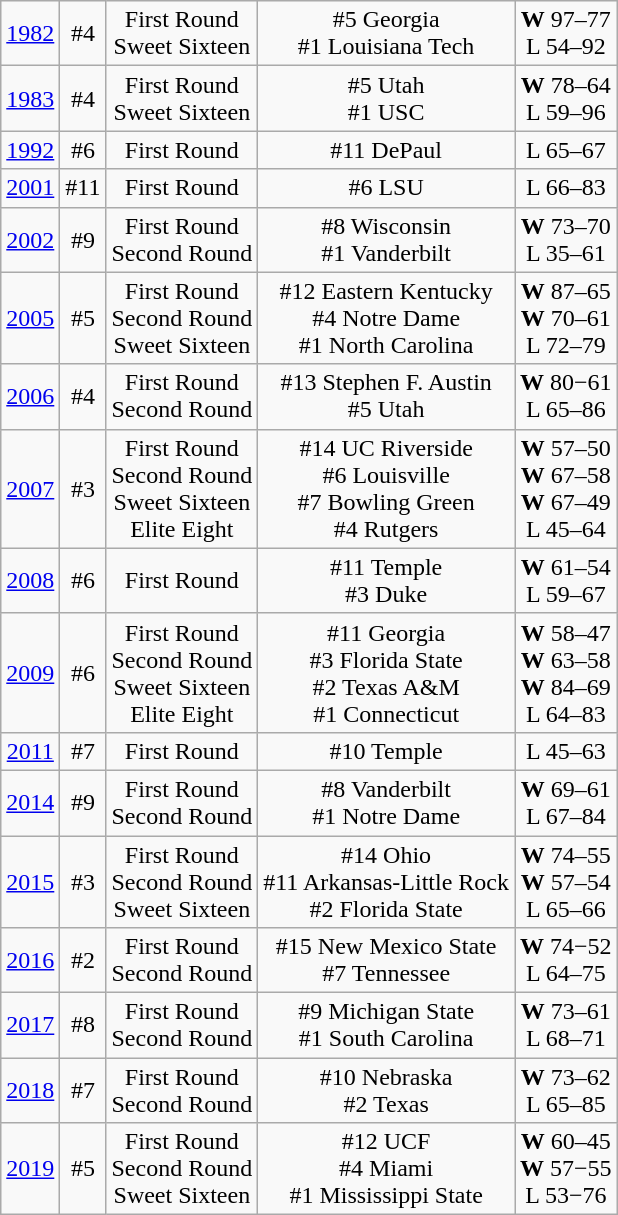<table class="wikitable" style="text-align:center">
<tr align="center">
<td><a href='#'>1982</a></td>
<td>#4</td>
<td>First Round <br> Sweet Sixteen</td>
<td>#5 Georgia <br> #1 Louisiana Tech</td>
<td><strong>W</strong> 97–77 <br> L 54–92</td>
</tr>
<tr align="center">
<td><a href='#'>1983</a></td>
<td>#4</td>
<td>First Round <br> Sweet Sixteen</td>
<td>#5 Utah <br> #1 USC</td>
<td><strong>W</strong> 78–64 <br> L 59–96</td>
</tr>
<tr align="center">
<td><a href='#'>1992</a></td>
<td>#6</td>
<td>First Round</td>
<td>#11 DePaul</td>
<td>L 65–67</td>
</tr>
<tr align="center">
<td><a href='#'>2001</a></td>
<td>#11</td>
<td>First Round</td>
<td>#6 LSU</td>
<td>L 66–83</td>
</tr>
<tr align="center">
<td><a href='#'>2002</a></td>
<td>#9</td>
<td>First Round <br> Second Round</td>
<td>#8 Wisconsin <br> #1 Vanderbilt</td>
<td><strong>W</strong> 73–70 <br> L 35–61</td>
</tr>
<tr align="center">
<td><a href='#'>2005</a></td>
<td>#5</td>
<td>First Round <br> Second Round <br> Sweet Sixteen</td>
<td>#12 Eastern Kentucky <br> #4 Notre Dame  <br> #1 North Carolina</td>
<td><strong>W</strong> 87–65 <br> <strong>W</strong> 70–61 <br> L 72–79</td>
</tr>
<tr align="center">
<td><a href='#'>2006</a></td>
<td>#4</td>
<td>First Round <br> Second Round</td>
<td>#13 Stephen F. Austin <br> #5 Utah</td>
<td><strong>W</strong> 80−61 <br> L 65–86</td>
</tr>
<tr align="center">
<td><a href='#'>2007</a></td>
<td>#3</td>
<td>First Round <br> Second Round <br> Sweet Sixteen <br> Elite Eight</td>
<td>#14 UC Riverside <br> #6 Louisville <br> #7 Bowling Green <br> #4 Rutgers</td>
<td><strong>W</strong> 57–50 <br> <strong>W</strong> 67–58 <br> <strong>W</strong> 67–49 <br> L 45–64</td>
</tr>
<tr align="center">
<td><a href='#'>2008</a></td>
<td>#6</td>
<td>First Round</td>
<td>#11 Temple <br> #3 Duke</td>
<td><strong>W</strong> 61–54 <br> L 59–67</td>
</tr>
<tr align="center">
<td><a href='#'>2009</a></td>
<td>#6</td>
<td>First Round <br> Second Round <br> Sweet Sixteen <br> Elite Eight</td>
<td>#11 Georgia <br> #3 Florida State <br> #2 Texas A&M <br> #1 Connecticut</td>
<td><strong>W</strong> 58–47 <br> <strong>W</strong> 63–58 <br> <strong>W</strong> 84–69 <br> L 64–83</td>
</tr>
<tr align="center">
<td><a href='#'>2011</a></td>
<td>#7</td>
<td>First Round</td>
<td>#10 Temple</td>
<td>L 45–63</td>
</tr>
<tr align="center">
<td><a href='#'>2014</a></td>
<td>#9</td>
<td>First Round <br> Second Round</td>
<td>#8 Vanderbilt <br> #1 Notre Dame</td>
<td><strong>W</strong> 69–61 <br> L 67–84</td>
</tr>
<tr align="center">
<td><a href='#'>2015</a></td>
<td>#3</td>
<td>First Round <br> Second Round <br> Sweet Sixteen</td>
<td>#14 Ohio <br> #11 Arkansas-Little Rock <br> #2 Florida State</td>
<td><strong>W</strong> 74–55 <br> <strong>W</strong> 57–54 <br> L 65–66</td>
</tr>
<tr align="center">
<td><a href='#'>2016</a></td>
<td>#2</td>
<td>First Round <br> Second Round</td>
<td>#15 New Mexico State <br> #7 Tennessee</td>
<td><strong>W</strong> 74−52 <br> L 64–75</td>
</tr>
<tr align="center">
<td><a href='#'>2017</a></td>
<td>#8</td>
<td>First Round <br> Second Round</td>
<td>#9 Michigan State <br> #1 South Carolina</td>
<td><strong>W</strong> 73–61 <br> L 68–71</td>
</tr>
<tr align="center">
<td><a href='#'>2018</a></td>
<td>#7</td>
<td>First Round <br> Second Round</td>
<td>#10 Nebraska <br> #2 Texas</td>
<td><strong>W</strong> 73–62 <br> L 65–85</td>
</tr>
<tr align="center">
<td><a href='#'>2019</a></td>
<td>#5</td>
<td>First Round <br> Second Round <br> Sweet Sixteen</td>
<td>#12 UCF <br> #4 Miami <br> #1 Mississippi State</td>
<td><strong>W</strong> 60–45 <br> <strong>W</strong> 57−55 <br> L 53−76</td>
</tr>
</table>
